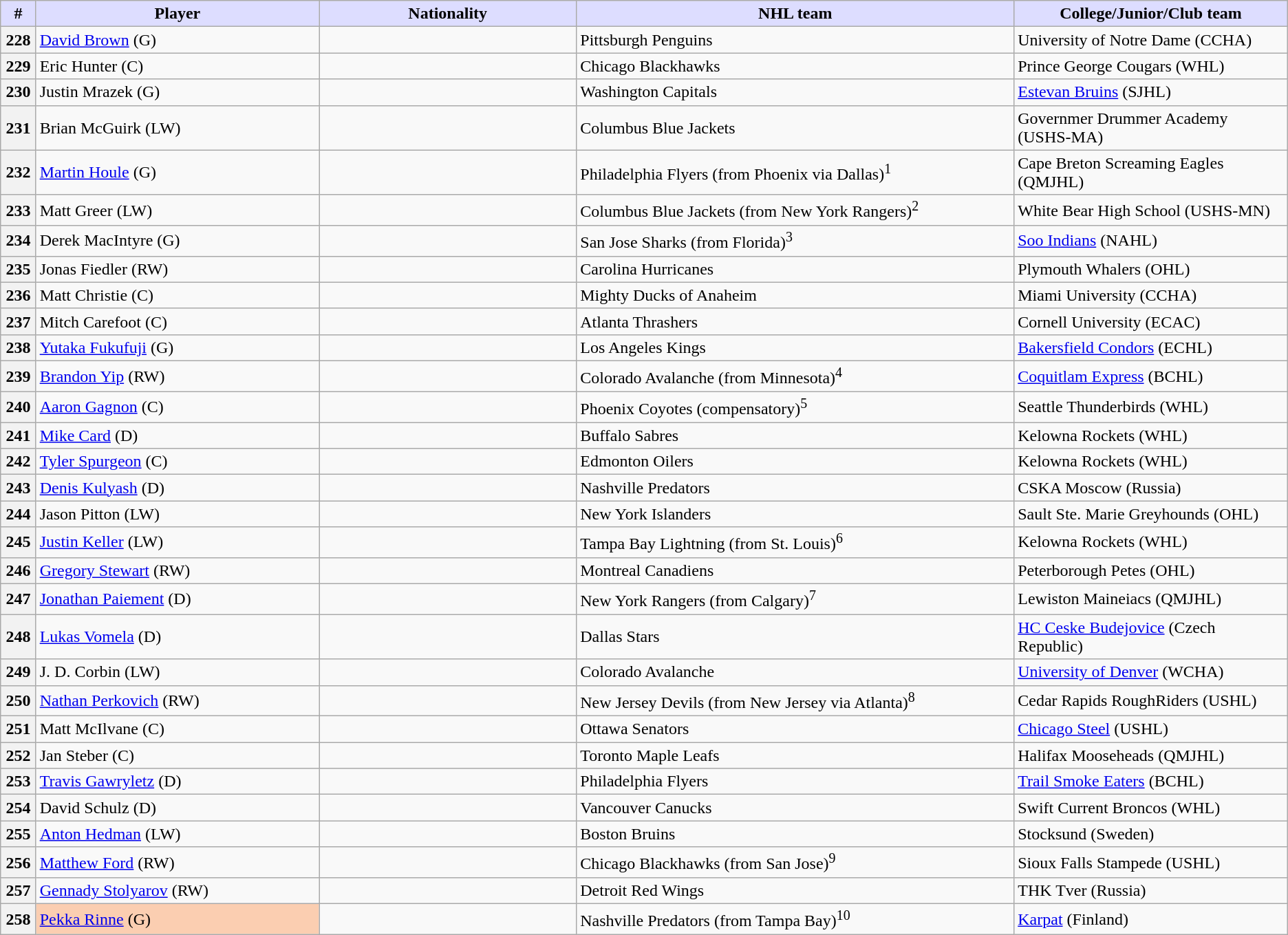<table class="wikitable">
<tr>
<th style="background:#ddf; width:2.75%;">#</th>
<th style="background:#ddf; width:22.0%;">Player</th>
<th style="background:#ddf; width:20.0%;">Nationality</th>
<th style="background:#ddf; width:34.0%;">NHL team</th>
<th style="background:#ddf; width:100.0%;">College/Junior/Club team</th>
</tr>
<tr>
<th>228</th>
<td><a href='#'>David Brown</a> (G)</td>
<td></td>
<td>Pittsburgh Penguins</td>
<td>University of Notre Dame (CCHA)</td>
</tr>
<tr>
<th>229</th>
<td>Eric Hunter (C)</td>
<td></td>
<td>Chicago Blackhawks</td>
<td>Prince George Cougars (WHL)</td>
</tr>
<tr>
<th>230</th>
<td>Justin Mrazek (G)</td>
<td></td>
<td>Washington Capitals</td>
<td><a href='#'>Estevan Bruins</a> (SJHL)</td>
</tr>
<tr>
<th>231</th>
<td>Brian McGuirk (LW)</td>
<td></td>
<td>Columbus Blue Jackets</td>
<td>Governmer Drummer Academy (USHS-MA)</td>
</tr>
<tr>
<th>232</th>
<td><a href='#'>Martin Houle</a> (G)</td>
<td></td>
<td>Philadelphia Flyers (from Phoenix via Dallas)<sup>1</sup></td>
<td>Cape Breton Screaming Eagles (QMJHL)</td>
</tr>
<tr>
<th>233</th>
<td>Matt Greer (LW)</td>
<td></td>
<td>Columbus Blue Jackets (from New York Rangers)<sup>2</sup></td>
<td>White Bear High School (USHS-MN)</td>
</tr>
<tr>
<th>234</th>
<td>Derek MacIntyre (G)</td>
<td></td>
<td>San Jose Sharks (from Florida)<sup>3</sup></td>
<td><a href='#'>Soo Indians</a> (NAHL)</td>
</tr>
<tr>
<th>235</th>
<td>Jonas Fiedler (RW)</td>
<td></td>
<td>Carolina Hurricanes</td>
<td>Plymouth Whalers (OHL)</td>
</tr>
<tr>
<th>236</th>
<td>Matt Christie (C)</td>
<td></td>
<td>Mighty Ducks of Anaheim</td>
<td>Miami University (CCHA)</td>
</tr>
<tr>
<th>237</th>
<td>Mitch Carefoot (C)</td>
<td></td>
<td>Atlanta Thrashers</td>
<td>Cornell University (ECAC)</td>
</tr>
<tr>
<th>238</th>
<td><a href='#'>Yutaka Fukufuji</a> (G)</td>
<td></td>
<td>Los Angeles Kings</td>
<td><a href='#'>Bakersfield Condors</a> (ECHL)</td>
</tr>
<tr>
<th>239</th>
<td><a href='#'>Brandon Yip</a> (RW)</td>
<td></td>
<td>Colorado Avalanche (from Minnesota)<sup>4</sup></td>
<td><a href='#'>Coquitlam Express</a> (BCHL)</td>
</tr>
<tr>
<th>240</th>
<td><a href='#'>Aaron Gagnon</a> (C)</td>
<td></td>
<td>Phoenix Coyotes (compensatory)<sup>5</sup></td>
<td>Seattle Thunderbirds (WHL)</td>
</tr>
<tr>
<th>241</th>
<td><a href='#'>Mike Card</a> (D)</td>
<td></td>
<td>Buffalo Sabres</td>
<td>Kelowna Rockets (WHL)</td>
</tr>
<tr>
<th>242</th>
<td><a href='#'>Tyler Spurgeon</a> (C)</td>
<td></td>
<td>Edmonton Oilers</td>
<td>Kelowna Rockets (WHL)</td>
</tr>
<tr>
<th>243</th>
<td><a href='#'>Denis Kulyash</a> (D)</td>
<td></td>
<td>Nashville Predators</td>
<td>CSKA Moscow (Russia)</td>
</tr>
<tr>
<th>244</th>
<td>Jason Pitton (LW)</td>
<td></td>
<td>New York Islanders</td>
<td>Sault Ste. Marie Greyhounds (OHL)</td>
</tr>
<tr>
<th>245</th>
<td><a href='#'>Justin Keller</a> (LW)</td>
<td></td>
<td>Tampa Bay Lightning (from St. Louis)<sup>6</sup></td>
<td>Kelowna Rockets (WHL)</td>
</tr>
<tr>
<th>246</th>
<td><a href='#'>Gregory Stewart</a> (RW)</td>
<td></td>
<td>Montreal Canadiens</td>
<td>Peterborough Petes (OHL)</td>
</tr>
<tr>
<th>247</th>
<td><a href='#'>Jonathan Paiement</a> (D)</td>
<td></td>
<td>New York Rangers (from Calgary)<sup>7</sup></td>
<td>Lewiston Maineiacs (QMJHL)</td>
</tr>
<tr>
<th>248</th>
<td><a href='#'>Lukas Vomela</a> (D)</td>
<td></td>
<td>Dallas Stars</td>
<td><a href='#'>HC Ceske Budejovice</a> (Czech Republic)</td>
</tr>
<tr>
<th>249</th>
<td>J. D. Corbin (LW)</td>
<td></td>
<td>Colorado Avalanche</td>
<td><a href='#'>University of Denver</a> (WCHA)</td>
</tr>
<tr>
<th>250</th>
<td><a href='#'>Nathan Perkovich</a> (RW)</td>
<td></td>
<td>New Jersey Devils (from New Jersey via Atlanta)<sup>8</sup></td>
<td>Cedar Rapids RoughRiders (USHL)</td>
</tr>
<tr>
<th>251</th>
<td>Matt McIlvane (C)</td>
<td></td>
<td>Ottawa Senators</td>
<td><a href='#'>Chicago Steel</a> (USHL)</td>
</tr>
<tr>
<th>252</th>
<td>Jan Steber (C)</td>
<td></td>
<td>Toronto Maple Leafs</td>
<td>Halifax Mooseheads (QMJHL)</td>
</tr>
<tr>
<th>253</th>
<td><a href='#'>Travis Gawryletz</a> (D)</td>
<td></td>
<td>Philadelphia Flyers</td>
<td><a href='#'>Trail Smoke Eaters</a> (BCHL)</td>
</tr>
<tr>
<th>254</th>
<td>David Schulz (D)</td>
<td></td>
<td>Vancouver Canucks</td>
<td>Swift Current Broncos (WHL)</td>
</tr>
<tr>
<th>255</th>
<td><a href='#'>Anton Hedman</a> (LW)</td>
<td></td>
<td>Boston Bruins</td>
<td>Stocksund (Sweden)</td>
</tr>
<tr>
<th>256</th>
<td><a href='#'>Matthew Ford</a> (RW)</td>
<td></td>
<td>Chicago Blackhawks (from San Jose)<sup>9</sup></td>
<td>Sioux Falls Stampede (USHL)</td>
</tr>
<tr>
<th>257</th>
<td><a href='#'>Gennady Stolyarov</a> (RW)</td>
<td></td>
<td>Detroit Red Wings</td>
<td>THK Tver (Russia)</td>
</tr>
<tr>
<th>258</th>
<td bgcolor="#FBCEB1"><a href='#'>Pekka Rinne</a> (G)</td>
<td></td>
<td>Nashville Predators (from Tampa Bay)<sup>10</sup></td>
<td><a href='#'>Karpat</a> (Finland)</td>
</tr>
</table>
